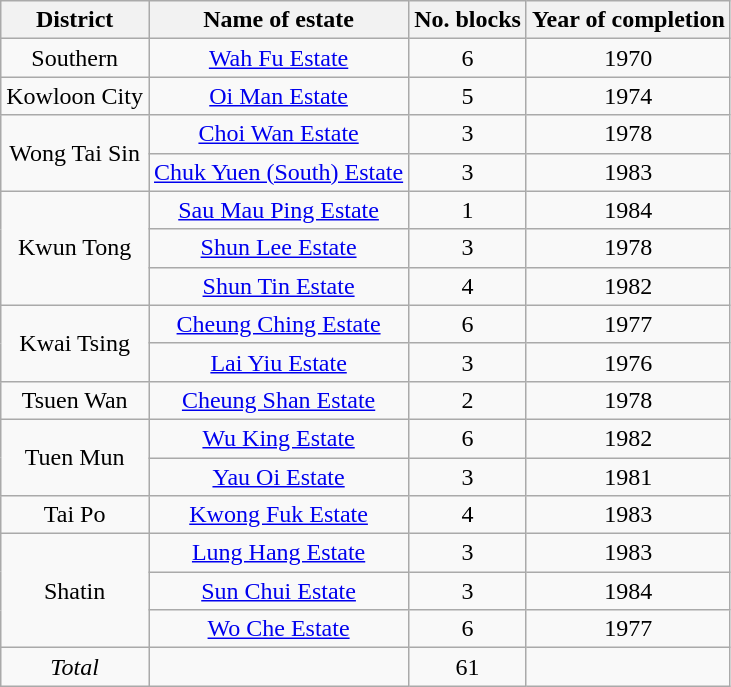<table class="wikitable" style="text-align: center">
<tr>
<th>District</th>
<th>Name of estate</th>
<th>No. blocks</th>
<th>Year of completion</th>
</tr>
<tr>
<td>Southern</td>
<td><a href='#'>Wah Fu Estate</a></td>
<td>6</td>
<td>1970</td>
</tr>
<tr>
<td>Kowloon City</td>
<td><a href='#'>Oi Man Estate</a></td>
<td>5</td>
<td>1974</td>
</tr>
<tr>
<td rowspan="2">Wong Tai Sin</td>
<td><a href='#'>Choi Wan Estate</a></td>
<td>3</td>
<td>1978</td>
</tr>
<tr>
<td><a href='#'>Chuk Yuen (South) Estate</a></td>
<td>3</td>
<td>1983</td>
</tr>
<tr>
<td rowspan="3">Kwun Tong</td>
<td><a href='#'>Sau Mau Ping Estate</a></td>
<td>1</td>
<td>1984</td>
</tr>
<tr>
<td><a href='#'>Shun Lee Estate</a></td>
<td>3</td>
<td>1978</td>
</tr>
<tr>
<td><a href='#'>Shun Tin Estate</a></td>
<td>4</td>
<td>1982</td>
</tr>
<tr>
<td rowspan="2">Kwai Tsing</td>
<td><a href='#'>Cheung Ching Estate</a></td>
<td>6</td>
<td>1977</td>
</tr>
<tr>
<td><a href='#'>Lai Yiu Estate</a></td>
<td>3</td>
<td>1976</td>
</tr>
<tr>
<td>Tsuen Wan</td>
<td><a href='#'>Cheung Shan Estate</a></td>
<td>2</td>
<td>1978</td>
</tr>
<tr>
<td rowspan="2">Tuen Mun</td>
<td><a href='#'>Wu King Estate</a></td>
<td>6</td>
<td>1982</td>
</tr>
<tr>
<td><a href='#'>Yau Oi Estate</a></td>
<td>3</td>
<td>1981</td>
</tr>
<tr>
<td>Tai Po</td>
<td><a href='#'>Kwong Fuk Estate</a></td>
<td>4</td>
<td>1983</td>
</tr>
<tr>
<td rowspan="3">Shatin</td>
<td><a href='#'>Lung Hang Estate</a></td>
<td>3</td>
<td>1983</td>
</tr>
<tr>
<td><a href='#'>Sun Chui Estate</a></td>
<td>3</td>
<td>1984</td>
</tr>
<tr>
<td><a href='#'>Wo Che Estate</a></td>
<td>6</td>
<td>1977</td>
</tr>
<tr>
<td><em>Total</em></td>
<td></td>
<td>61</td>
<td></td>
</tr>
</table>
